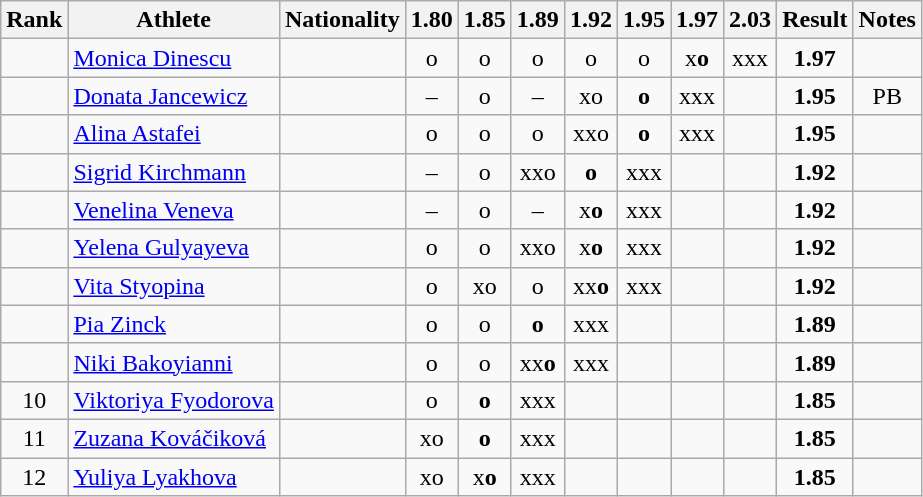<table class="wikitable sortable" style="text-align:center">
<tr>
<th>Rank</th>
<th>Athlete</th>
<th>Nationality</th>
<th>1.80</th>
<th>1.85</th>
<th>1.89</th>
<th>1.92</th>
<th>1.95</th>
<th>1.97</th>
<th>2.03</th>
<th>Result</th>
<th>Notes</th>
</tr>
<tr>
<td></td>
<td align="left"><a href='#'>Monica Dinescu</a></td>
<td align=left></td>
<td>o</td>
<td>o</td>
<td>o</td>
<td>o</td>
<td>o</td>
<td>x<strong>o</strong></td>
<td>xxx</td>
<td><strong>1.97</strong></td>
<td></td>
</tr>
<tr>
<td></td>
<td align="left"><a href='#'>Donata Jancewicz</a></td>
<td align=left></td>
<td>–</td>
<td>o</td>
<td>–</td>
<td>xo</td>
<td><strong>o</strong></td>
<td>xxx</td>
<td></td>
<td><strong>1.95</strong></td>
<td>PB</td>
</tr>
<tr>
<td></td>
<td align="left"><a href='#'>Alina Astafei</a></td>
<td align=left></td>
<td>o</td>
<td>o</td>
<td>o</td>
<td>xxo</td>
<td><strong>o</strong></td>
<td>xxx</td>
<td></td>
<td><strong>1.95</strong></td>
<td></td>
</tr>
<tr>
<td></td>
<td align="left"><a href='#'>Sigrid Kirchmann</a></td>
<td align=left></td>
<td>–</td>
<td>o</td>
<td>xxo</td>
<td><strong>o</strong></td>
<td>xxx</td>
<td></td>
<td></td>
<td><strong>1.92</strong></td>
<td></td>
</tr>
<tr>
<td></td>
<td align="left"><a href='#'>Venelina Veneva</a></td>
<td align=left></td>
<td>–</td>
<td>o</td>
<td>–</td>
<td>x<strong>o</strong></td>
<td>xxx</td>
<td></td>
<td></td>
<td><strong>1.92</strong></td>
<td></td>
</tr>
<tr>
<td></td>
<td align="left"><a href='#'>Yelena Gulyayeva</a></td>
<td align=left></td>
<td>o</td>
<td>o</td>
<td>xxo</td>
<td>x<strong>o</strong></td>
<td>xxx</td>
<td></td>
<td></td>
<td><strong>1.92</strong></td>
<td></td>
</tr>
<tr>
<td></td>
<td align="left"><a href='#'>Vita Styopina</a></td>
<td align=left></td>
<td>o</td>
<td>xo</td>
<td>o</td>
<td>xx<strong>o</strong></td>
<td>xxx</td>
<td></td>
<td></td>
<td><strong>1.92</strong></td>
<td></td>
</tr>
<tr>
<td></td>
<td align="left"><a href='#'>Pia Zinck</a></td>
<td align=left></td>
<td>o</td>
<td>o</td>
<td><strong>o</strong></td>
<td>xxx</td>
<td></td>
<td></td>
<td></td>
<td><strong>1.89</strong></td>
<td></td>
</tr>
<tr>
<td></td>
<td align="left"><a href='#'>Niki Bakoyianni</a></td>
<td align=left></td>
<td>o</td>
<td>o</td>
<td>xx<strong>o</strong></td>
<td>xxx</td>
<td></td>
<td></td>
<td></td>
<td><strong>1.89</strong></td>
<td></td>
</tr>
<tr>
<td>10</td>
<td align="left"><a href='#'>Viktoriya Fyodorova</a></td>
<td align=left></td>
<td>o</td>
<td><strong>o</strong></td>
<td>xxx</td>
<td></td>
<td></td>
<td></td>
<td></td>
<td><strong>1.85</strong></td>
<td></td>
</tr>
<tr>
<td>11</td>
<td align="left"><a href='#'>Zuzana Kováčiková</a></td>
<td align=left></td>
<td>xo</td>
<td><strong>o</strong></td>
<td>xxx</td>
<td></td>
<td></td>
<td></td>
<td></td>
<td><strong>1.85</strong></td>
<td></td>
</tr>
<tr>
<td>12</td>
<td align="left"><a href='#'>Yuliya Lyakhova</a></td>
<td align=left></td>
<td>xo</td>
<td>x<strong>o</strong></td>
<td>xxx</td>
<td></td>
<td></td>
<td></td>
<td></td>
<td><strong>1.85</strong></td>
<td></td>
</tr>
</table>
